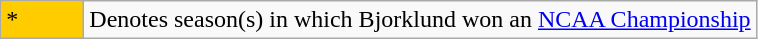<table class="wikitable">
<tr>
<td style="background:#ffcc00; width:3em;">*</td>
<td>Denotes season(s) in which Bjorklund won an <a href='#'>NCAA Championship</a></td>
</tr>
</table>
